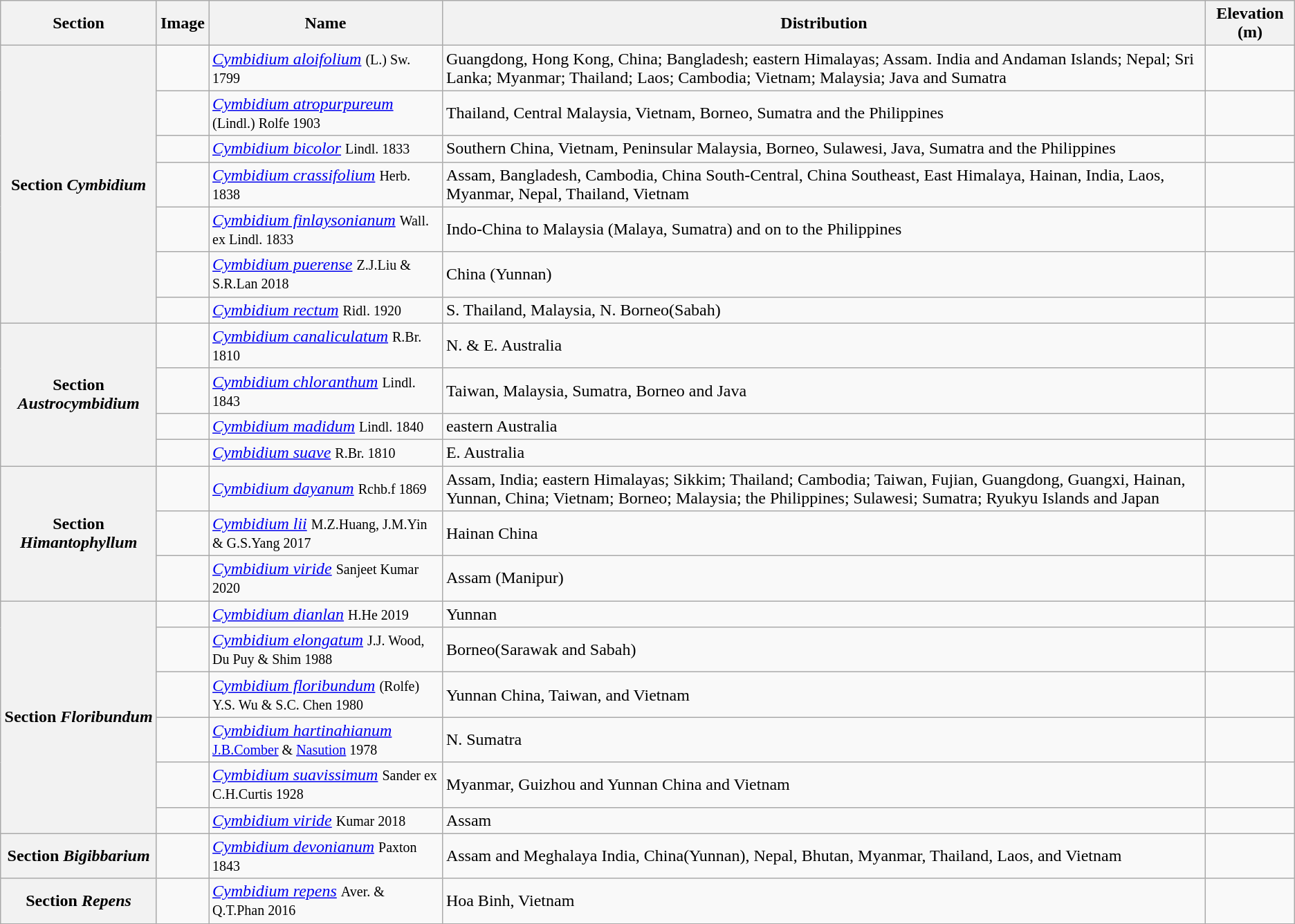<table class="wikitable collapsible">
<tr>
<th>Section</th>
<th>Image</th>
<th>Name</th>
<th>Distribution</th>
<th>Elevation (m)</th>
</tr>
<tr>
<th rowspan="7" style="text-align:center;">Section <em>Cymbidium</em></th>
<td></td>
<td><em><a href='#'>Cymbidium aloifolium</a></em> <small>(L.) Sw.  1799</small></td>
<td>Guangdong, Hong Kong, China; Bangladesh; eastern Himalayas; Assam. India and Andaman Islands; Nepal; Sri Lanka; Myanmar; Thailand; Laos; Cambodia; Vietnam; Malaysia; Java and Sumatra</td>
<td></td>
</tr>
<tr>
<td></td>
<td><em><a href='#'>Cymbidium atropurpureum</a></em> <small>(Lindl.) Rolfe 1903</small></td>
<td>Thailand, Central Malaysia, Vietnam, Borneo, Sumatra and the Philippines</td>
<td></td>
</tr>
<tr>
<td></td>
<td><em><a href='#'>Cymbidium bicolor</a></em> <small>Lindl. 1833 </small></td>
<td>Southern China, Vietnam, Peninsular Malaysia, Borneo, Sulawesi, Java, Sumatra and the Philippines</td>
<td></td>
</tr>
<tr>
<td></td>
<td><em><a href='#'>Cymbidium crassifolium</a></em> <small>Herb. 1838</small></td>
<td>Assam, Bangladesh, Cambodia, China South-Central, China Southeast, East Himalaya, Hainan, India, Laos, Myanmar, Nepal, Thailand, Vietnam</td>
<td></td>
</tr>
<tr>
<td></td>
<td><em><a href='#'>Cymbidium finlaysonianum</a></em> <small>Wall. ex Lindl. 1833</small></td>
<td>Indo-China to Malaysia (Malaya, Sumatra) and on to the Philippines</td>
<td></td>
</tr>
<tr>
<td></td>
<td><em><a href='#'>Cymbidium puerense</a></em> <small>Z.J.Liu & S.R.Lan 2018</small></td>
<td>China (Yunnan)</td>
<td></td>
</tr>
<tr>
<td></td>
<td><em><a href='#'>Cymbidium rectum</a></em> <small>Ridl. 1920</small></td>
<td>S. Thailand, Malaysia, N. Borneo(Sabah)</td>
<td></td>
</tr>
<tr>
<th rowspan="4" style="text-align:center;">Section <em>Austrocymbidium</em> </th>
<td></td>
<td><em><a href='#'>Cymbidium canaliculatum</a></em> <small>R.Br. 1810 </small></td>
<td>N. & E. Australia</td>
<td></td>
</tr>
<tr>
<td></td>
<td><em><a href='#'>Cymbidium chloranthum</a></em> <small>Lindl. 1843</small></td>
<td>Taiwan, Malaysia, Sumatra, Borneo and Java</td>
<td></td>
</tr>
<tr>
<td></td>
<td><em><a href='#'>Cymbidium madidum</a></em> <small>Lindl. 1840</small></td>
<td>eastern Australia</td>
<td></td>
</tr>
<tr>
<td></td>
<td><em><a href='#'>Cymbidium suave</a></em> <small>R.Br. 1810</small></td>
<td>E. Australia</td>
<td></td>
</tr>
<tr>
<th rowspan="3" style="text-align:center;">Section <em>Himantophyllum</em> </th>
<td></td>
<td><em><a href='#'>Cymbidium dayanum</a></em> <small>Rchb.f 1869 </small></td>
<td>Assam, India; eastern Himalayas; Sikkim; Thailand; Cambodia; Taiwan, Fujian, Guangdong, Guangxi, Hainan, Yunnan, China; Vietnam; Borneo; Malaysia; the Philippines; Sulawesi; Sumatra; Ryukyu Islands and Japan</td>
<td></td>
</tr>
<tr>
<td></td>
<td><em><a href='#'>Cymbidium lii</a></em> <small>M.Z.Huang, J.M.Yin & G.S.Yang 2017</small></td>
<td>Hainan China</td>
<td></td>
</tr>
<tr>
<td></td>
<td><em><a href='#'>Cymbidium viride</a></em> <small> Sanjeet Kumar 2020</small></td>
<td>Assam (Manipur)</td>
<td></td>
</tr>
<tr>
<th rowspan="6" style="text-align:center;">Section <em>Floribundum</em> </th>
<td></td>
<td><em><a href='#'>Cymbidium dianlan</a></em> <small>H.He 2019</small></td>
<td>Yunnan</td>
<td></td>
</tr>
<tr>
<td></td>
<td><em><a href='#'>Cymbidium elongatum</a></em> <small>J.J. Wood, Du Puy & Shim 1988</small></td>
<td>Borneo(Sarawak and Sabah)</td>
<td></td>
</tr>
<tr>
<td></td>
<td><em><a href='#'>Cymbidium floribundum</a></em> <small>(Rolfe) Y.S. Wu & S.C. Chen 1980</small></td>
<td>Yunnan China, Taiwan, and Vietnam</td>
<td></td>
</tr>
<tr>
<td></td>
<td><em><a href='#'>Cymbidium hartinahianum</a></em> <small><a href='#'>J.B.Comber</a> & <a href='#'>Nasution</a> 1978 </small></td>
<td>N. Sumatra</td>
<td></td>
</tr>
<tr>
<td></td>
<td><em><a href='#'>Cymbidium suavissimum</a></em> <small>Sander ex C.H.Curtis 1928 </small></td>
<td>Myanmar, Guizhou and Yunnan China and Vietnam</td>
<td></td>
</tr>
<tr>
<td></td>
<td><em><a href='#'>Cymbidium viride</a></em> <small>Kumar 2018</small></td>
<td>Assam</td>
<td></td>
</tr>
<tr>
<th rowspan="1" style="text-align:center;">Section <em>Bigibbarium </em> </th>
<td></td>
<td><em><a href='#'>Cymbidium devonianum</a></em> <small>Paxton 1843 </small></td>
<td>Assam and Meghalaya India, China(Yunnan), Nepal, Bhutan, Myanmar, Thailand, Laos, and Vietnam</td>
<td></td>
</tr>
<tr>
<th rowspan="1" style="text-align:center;">Section <em>Repens </em></th>
<td></td>
<td><em><a href='#'>Cymbidium repens</a></em> <small>Aver. & Q.T.Phan 2016</small></td>
<td>Hoa Binh, Vietnam</td>
<td></td>
</tr>
<tr>
</tr>
</table>
